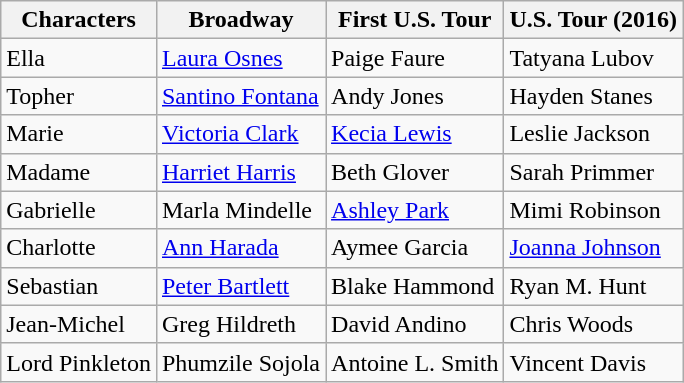<table class="wikitable">
<tr>
<th>Characters</th>
<th>Broadway</th>
<th>First U.S. Tour</th>
<th>U.S. Tour (2016)</th>
</tr>
<tr>
<td>Ella</td>
<td><a href='#'>Laura Osnes</a></td>
<td>Paige Faure</td>
<td>Tatyana Lubov</td>
</tr>
<tr>
<td>Topher</td>
<td><a href='#'>Santino Fontana</a></td>
<td>Andy Jones</td>
<td>Hayden Stanes</td>
</tr>
<tr>
<td>Marie</td>
<td><a href='#'>Victoria Clark</a></td>
<td><a href='#'>Kecia Lewis</a></td>
<td>Leslie Jackson</td>
</tr>
<tr>
<td>Madame</td>
<td><a href='#'>Harriet Harris</a></td>
<td>Beth Glover</td>
<td>Sarah Primmer</td>
</tr>
<tr>
<td>Gabrielle</td>
<td>Marla Mindelle</td>
<td><a href='#'>Ashley Park</a></td>
<td>Mimi Robinson</td>
</tr>
<tr>
<td>Charlotte</td>
<td><a href='#'>Ann Harada</a></td>
<td>Aymee Garcia</td>
<td><a href='#'>Joanna Johnson</a></td>
</tr>
<tr>
<td>Sebastian</td>
<td><a href='#'>Peter Bartlett</a></td>
<td>Blake Hammond</td>
<td>Ryan M. Hunt</td>
</tr>
<tr>
<td>Jean-Michel</td>
<td>Greg Hildreth</td>
<td>David Andino</td>
<td>Chris Woods</td>
</tr>
<tr>
<td>Lord Pinkleton</td>
<td>Phumzile Sojola</td>
<td>Antoine L. Smith</td>
<td>Vincent Davis</td>
</tr>
</table>
